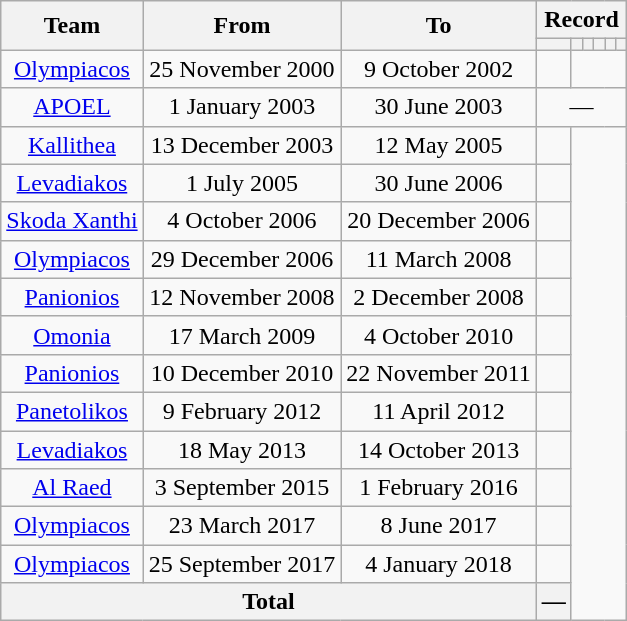<table class="wikitable" style="text-align: center">
<tr>
<th rowspan="2">Team</th>
<th rowspan="2">From</th>
<th rowspan="2">To</th>
<th colspan="6">Record</th>
</tr>
<tr>
<th></th>
<th></th>
<th></th>
<th></th>
<th></th>
<th></th>
</tr>
<tr>
<td><a href='#'>Olympiacos</a></td>
<td>25 November 2000</td>
<td>9 October 2002<br></td>
<td></td>
</tr>
<tr>
<td><a href='#'>APOEL</a></td>
<td>1 January 2003</td>
<td>30 June 2003<br></td>
<td colspan="6">— </td>
</tr>
<tr>
<td><a href='#'>Kallithea</a></td>
<td>13 December 2003</td>
<td>12 May 2005<br></td>
<td></td>
</tr>
<tr>
<td><a href='#'>Levadiakos</a></td>
<td>1 July 2005</td>
<td>30 June 2006<br></td>
<td></td>
</tr>
<tr>
<td><a href='#'>Skoda Xanthi</a></td>
<td>4 October 2006</td>
<td>20 December 2006<br></td>
<td></td>
</tr>
<tr>
<td><a href='#'>Olympiacos</a></td>
<td>29 December 2006</td>
<td>11 March 2008<br></td>
<td></td>
</tr>
<tr>
<td><a href='#'>Panionios</a></td>
<td>12 November 2008</td>
<td>2 December 2008<br></td>
<td></td>
</tr>
<tr>
<td><a href='#'>Omonia</a></td>
<td>17 March 2009</td>
<td>4 October 2010<br></td>
<td></td>
</tr>
<tr>
<td><a href='#'>Panionios</a></td>
<td>10 December 2010</td>
<td>22 November 2011<br></td>
<td></td>
</tr>
<tr>
<td><a href='#'>Panetolikos</a></td>
<td>9 February 2012</td>
<td>11 April 2012<br></td>
<td></td>
</tr>
<tr>
<td><a href='#'>Levadiakos</a></td>
<td>18 May 2013</td>
<td>14 October 2013<br></td>
<td></td>
</tr>
<tr>
<td><a href='#'>Al Raed</a></td>
<td>3 September 2015</td>
<td>1 February 2016<br></td>
<td></td>
</tr>
<tr>
<td><a href='#'>Olympiacos</a></td>
<td>23 March 2017</td>
<td>8 June 2017<br></td>
<td></td>
</tr>
<tr>
<td><a href='#'>Olympiacos</a></td>
<td>25 September 2017</td>
<td>4 January 2018<br></td>
<td></td>
</tr>
<tr>
<th colspan="3">Total<br></th>
<th>—</th>
</tr>
</table>
